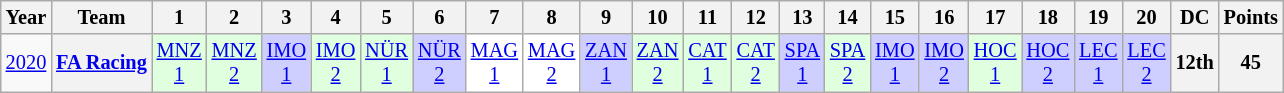<table class="wikitable" style="text-align:center; font-size:85%">
<tr>
<th>Year</th>
<th>Team</th>
<th>1</th>
<th>2</th>
<th>3</th>
<th>4</th>
<th>5</th>
<th>6</th>
<th>7</th>
<th>8</th>
<th>9</th>
<th>10</th>
<th>11</th>
<th>12</th>
<th>13</th>
<th>14</th>
<th>15</th>
<th>16</th>
<th>17</th>
<th>18</th>
<th>19</th>
<th>20</th>
<th>DC</th>
<th>Points</th>
</tr>
<tr>
<td><a href='#'>2020</a></td>
<th nowrap><a href='#'>FA Racing</a></th>
<td style="background:#DFFFDF;"><a href='#'>MNZ<br>1</a><br></td>
<td style="background:#DFFFDF;"><a href='#'>MNZ<br>2</a><br></td>
<td style="background:#CFCFFF;"><a href='#'>IMO<br>1</a><br></td>
<td style="background:#DFFFDF;"><a href='#'>IMO<br>2</a><br></td>
<td style="background:#DFFFDF;"><a href='#'>NÜR<br>1</a><br></td>
<td style="background:#CFCFFF;"><a href='#'>NÜR<br>2</a><br></td>
<td style="background:#FFFFFF;"><a href='#'>MAG<br>1</a><br></td>
<td style="background:#FFFFFF;"><a href='#'>MAG<br>2</a><br></td>
<td style="background:#CFCFFF;"><a href='#'>ZAN<br>1</a><br></td>
<td style="background:#DFFFDF;"><a href='#'>ZAN<br>2</a><br></td>
<td style="background:#DFFFDF;"><a href='#'>CAT<br>1</a><br></td>
<td style="background:#DFFFDF;"><a href='#'>CAT<br>2</a><br></td>
<td style="background:#CFCFFF;"><a href='#'>SPA<br>1</a><br></td>
<td style="background:#DFFFDF;"><a href='#'>SPA<br>2</a><br></td>
<td style="background:#CFCFFF;"><a href='#'>IMO<br>1</a><br></td>
<td style="background:#CFCFFF;"><a href='#'>IMO<br>2</a><br></td>
<td style="background:#DFFFDF;"><a href='#'>HOC<br>1</a><br></td>
<td style="background:#CFCFFF;"><a href='#'>HOC<br>2</a><br></td>
<td style="background:#CFCFFF;"><a href='#'>LEC<br>1</a><br></td>
<td style="background:#CFCFFF;"><a href='#'>LEC<br>2</a><br></td>
<th>12th</th>
<th>45</th>
</tr>
</table>
